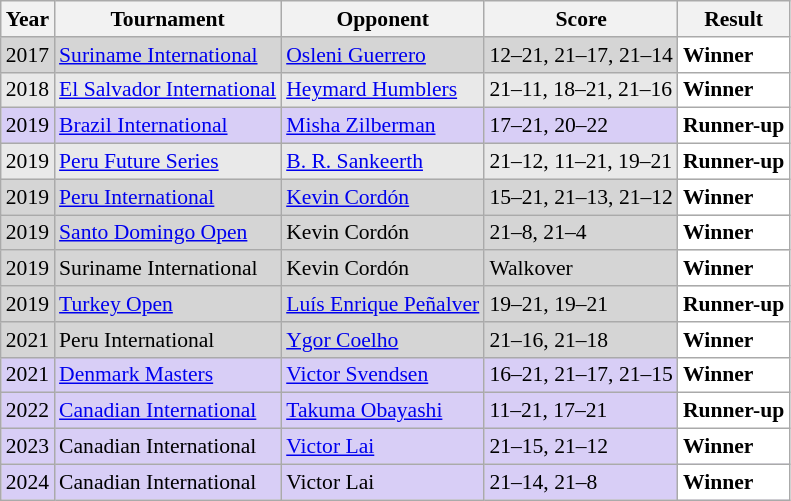<table class="sortable wikitable" style="font-size: 90%;">
<tr>
<th>Year</th>
<th>Tournament</th>
<th>Opponent</th>
<th>Score</th>
<th>Result</th>
</tr>
<tr style="background:#D5D5D5">
<td align="center">2017</td>
<td align="left"><a href='#'>Suriname International</a></td>
<td align="left"> <a href='#'>Osleni Guerrero</a></td>
<td align="left">12–21, 21–17, 21–14</td>
<td style="text-align:left; background:white"> <strong>Winner</strong></td>
</tr>
<tr style="background:#E9E9E9">
<td align="center">2018</td>
<td align="left"><a href='#'>El Salvador International</a></td>
<td align="left"> <a href='#'>Heymard Humblers</a></td>
<td align="left">21–11, 18–21, 21–16</td>
<td style="text-align:left; background:white"> <strong>Winner</strong></td>
</tr>
<tr style="background:#D8CEF6">
<td align="center">2019</td>
<td align="left"><a href='#'>Brazil International</a></td>
<td align="left"> <a href='#'>Misha Zilberman</a></td>
<td align="left">17–21, 20–22</td>
<td style="text-align:left; background:white"> <strong>Runner-up</strong></td>
</tr>
<tr style="background:#E9E9E9">
<td align="center">2019</td>
<td align="left"><a href='#'>Peru Future Series</a></td>
<td align="left"> <a href='#'>B. R. Sankeerth</a></td>
<td align="left">21–12, 11–21, 19–21</td>
<td style="text-align:left; background:white"> <strong>Runner-up</strong></td>
</tr>
<tr style="background:#D5D5D5">
<td align="center">2019</td>
<td align="left"><a href='#'>Peru International</a></td>
<td align="left"> <a href='#'>Kevin Cordón</a></td>
<td align="left">15–21, 21–13, 21–12</td>
<td style="text-align:left; background:white"> <strong>Winner</strong></td>
</tr>
<tr style="background:#D5D5D5">
<td align="center">2019</td>
<td align="left"><a href='#'>Santo Domingo Open</a></td>
<td align="left"> Kevin Cordón</td>
<td align="left">21–8, 21–4</td>
<td style="text-align:left; background:white"> <strong>Winner</strong></td>
</tr>
<tr style="background:#D5D5D5">
<td align="center">2019</td>
<td align="left">Suriname International</td>
<td align="left"> Kevin Cordón</td>
<td align="left">Walkover</td>
<td style="text-align:left; background:white"> <strong>Winner</strong></td>
</tr>
<tr style="background:#D5D5D5">
<td align="center">2019</td>
<td align="left"><a href='#'>Turkey Open</a></td>
<td align="left"> <a href='#'>Luís Enrique Peñalver</a></td>
<td align="left">19–21, 19–21</td>
<td style="text-align:left; background:white"> <strong>Runner-up</strong></td>
</tr>
<tr bgcolor="#D5D5D5">
<td align="center">2021</td>
<td align="left">Peru International</td>
<td align="left"> <a href='#'>Ygor Coelho</a></td>
<td align="left">21–16, 21–18</td>
<td style="text-align:left; background:white"> <strong>Winner</strong></td>
</tr>
<tr bgcolor="#D8CEF6">
<td align="center">2021</td>
<td align="left"><a href='#'>Denmark Masters</a></td>
<td align="left"> <a href='#'>Victor Svendsen</a></td>
<td align="left">16–21, 21–17, 21–15</td>
<td style="text-align:left; background:white"> <strong>Winner</strong></td>
</tr>
<tr style="background:#D8CEF6">
<td align="center">2022</td>
<td align="left"><a href='#'>Canadian International</a></td>
<td align="left"> <a href='#'>Takuma Obayashi</a></td>
<td align="left">11–21, 17–21</td>
<td style="text-align:left; background:white"> <strong>Runner-up</strong></td>
</tr>
<tr style="background:#D8CEF6">
<td align="center">2023</td>
<td align="left">Canadian International</td>
<td align="left"> <a href='#'>Victor Lai</a></td>
<td align="left">21–15, 21–12</td>
<td style="text-align:left; background:white"> <strong>Winner</strong></td>
</tr>
<tr style="background:#D8CEF6">
<td align="center">2024</td>
<td align="left">Canadian International</td>
<td align="left"> Victor Lai</td>
<td align="left">21–14, 21–8</td>
<td style="text-align:left; background:white"> <strong>Winner</strong></td>
</tr>
</table>
